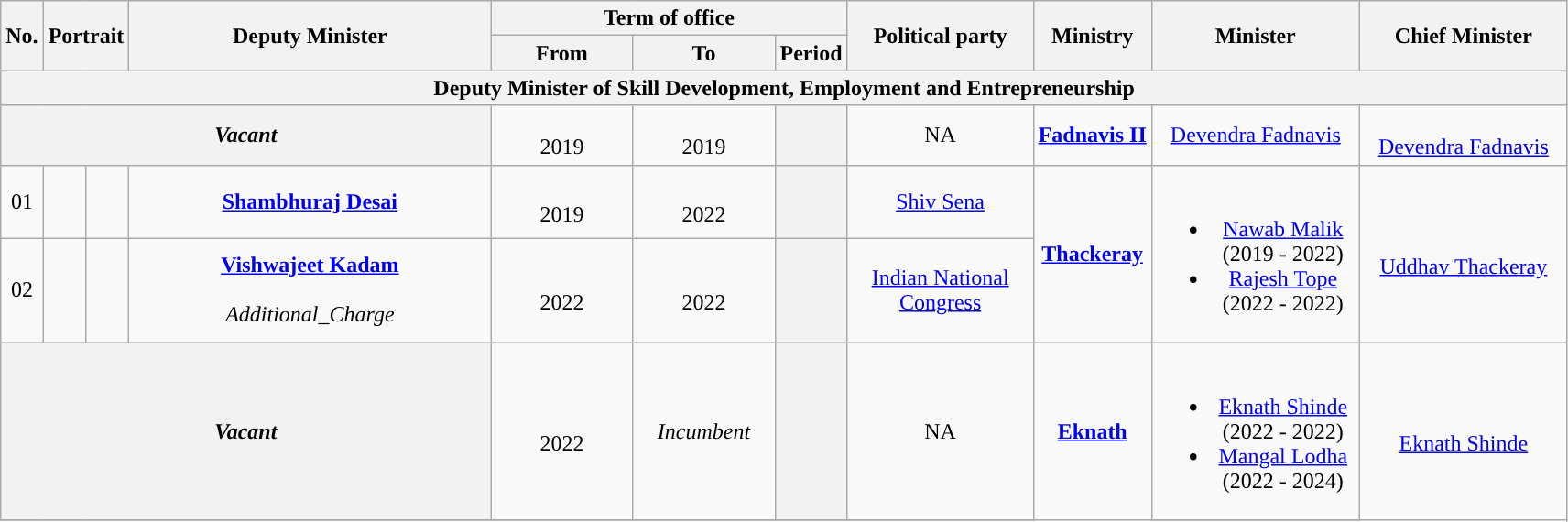<table class="wikitable" style="text-align:center">
<tr>
<th rowspan="2">No.</th>
<th rowspan="2" colspan="2">Portrait</th>
<th rowspan="2" style="width:16em">Deputy Minister<br></th>
<th colspan="3">Term of office</th>
<th rowspan="2" style="width:8em">Political party</th>
<th rowspan="2">Ministry</th>
<th rowspan="2" style="width:9em">Minister</th>
<th rowspan="2" style="width:9em">Chief Minister</th>
</tr>
<tr>
<th style="width:6em">From</th>
<th style="width:6em">To</th>
<th>Period</th>
</tr>
<tr>
<th colspan="11">Deputy Minister of Skill Development, Employment and Entrepreneurship</th>
</tr>
<tr>
<th colspan="04"><strong><em> Vacant</em></strong></th>
<td><br>2019</td>
<td><br>2019</td>
<th></th>
<td>NA</td>
<td rowspan="1"><a href='#'><strong>Fadnavis II</strong></a></td>
<td><a href='#'>Devendra Fadnavis</a></td>
<td rowspan="1"> <br><a href='#'>Devendra Fadnavis</a></td>
</tr>
<tr>
<td>01</td>
<td style="color:inherit;background:"></td>
<td></td>
<td><strong><a href='#'>Shambhuraj Desai</a></strong> <br> </td>
<td><br>2019</td>
<td><br>2022</td>
<th></th>
<td><a href='#'>Shiv Sena</a></td>
<td rowspan="2"><a href='#'><strong>Thackeray</strong></a></td>
<td rowspan="2"><br><ul><li><a href='#'>Nawab Malik</a><br>(2019 - 2022)</li><li><a href='#'>Rajesh Tope</a> <br>(2022 - 2022)</li></ul></td>
<td rowspan="2"> <br><a href='#'>Uddhav Thackeray</a></td>
</tr>
<tr>
<td>02</td>
<td style="color:inherit;background:"></td>
<td></td>
<td><strong><a href='#'>Vishwajeet Kadam</a></strong> <br> <br><em>Additional_Charge</em></td>
<td><br>2022</td>
<td><br>2022</td>
<th></th>
<td><a href='#'>Indian National Congress</a></td>
</tr>
<tr>
<th colspan="04"><strong><em>Vacant</em></strong></th>
<td><br>2022</td>
<td><em>Incumbent</em></td>
<th></th>
<td>NA</td>
<td rowspan="2"><a href='#'><strong>Eknath</strong></a></td>
<td><br><ul><li><a href='#'>Eknath Shinde</a><br>(2022 - 2022)</li><li><a href='#'>Mangal Lodha</a><br> (2022 - 2024)</li></ul></td>
<td rowspan="2"> <br><a href='#'>Eknath Shinde</a></td>
</tr>
<tr Vivek Janardhan shetye>
</tr>
</table>
